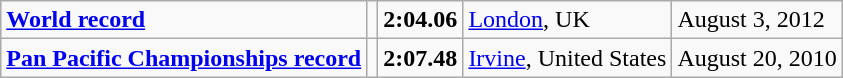<table class="wikitable">
<tr>
<td><strong><a href='#'>World record</a></strong></td>
<td></td>
<td><strong>2:04.06</strong></td>
<td><a href='#'>London</a>, UK</td>
<td>August 3, 2012</td>
</tr>
<tr>
<td><strong><a href='#'>Pan Pacific Championships record</a></strong></td>
<td></td>
<td><strong>2:07.48</strong></td>
<td><a href='#'>Irvine</a>, United States</td>
<td>August 20, 2010</td>
</tr>
</table>
